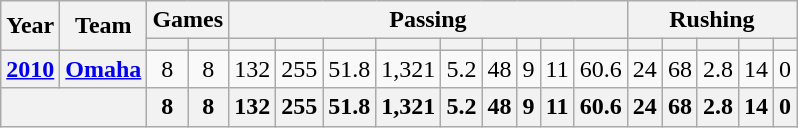<table class="wikitable" style="text-align:center;">
<tr>
<th rowspan="2">Year</th>
<th rowspan="2">Team</th>
<th colspan="2">Games</th>
<th colspan="9">Passing</th>
<th colspan="5">Rushing</th>
</tr>
<tr>
<th></th>
<th></th>
<th></th>
<th></th>
<th></th>
<th></th>
<th></th>
<th></th>
<th></th>
<th></th>
<th></th>
<th></th>
<th></th>
<th></th>
<th></th>
<th></th>
</tr>
<tr>
<th><a href='#'>2010</a></th>
<th><a href='#'>Omaha</a></th>
<td>8</td>
<td>8</td>
<td>132</td>
<td>255</td>
<td>51.8</td>
<td>1,321</td>
<td>5.2</td>
<td>48</td>
<td>9</td>
<td>11</td>
<td>60.6</td>
<td>24</td>
<td>68</td>
<td>2.8</td>
<td>14</td>
<td>0</td>
</tr>
<tr>
<th colspan="2"></th>
<th>8</th>
<th>8</th>
<th>132</th>
<th>255</th>
<th>51.8</th>
<th>1,321</th>
<th>5.2</th>
<th>48</th>
<th>9</th>
<th>11</th>
<th>60.6</th>
<th>24</th>
<th>68</th>
<th>2.8</th>
<th>14</th>
<th>0</th>
</tr>
</table>
